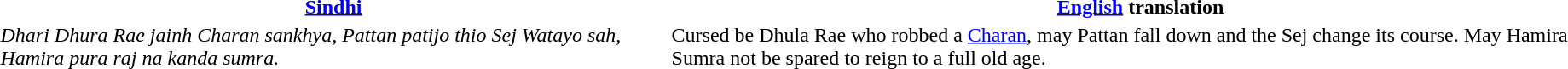<table>
<tr>
<th><a href='#'>Sindhi</a></th>
<th><a href='#'>English</a> translation</th>
</tr>
<tr>
<td><em>Dhari Dhura Rae jainh Charan sankhya, Pattan patijo thio Sej Watayo sah, Hamira pura raj na kanda sumra.</em></td>
<td>Cursed be Dhula Rae who robbed a <a href='#'>Charan</a>, may Pattan fall down and the Sej change its course. May Hamira Sumra not be spared to reign to a full old age.</td>
</tr>
</table>
